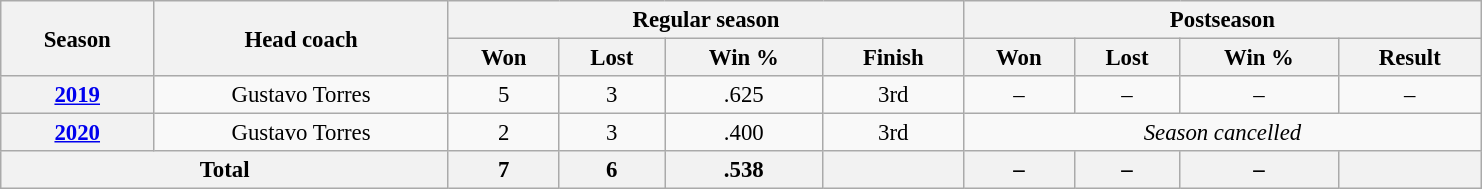<table class="wikitable" style="font-size: 95%; text-align:center; width:65em">
<tr>
<th rowspan="2">Season</th>
<th rowspan="2">Head coach</th>
<th colspan="4">Regular season</th>
<th colspan="4">Postseason</th>
</tr>
<tr>
<th>Won</th>
<th>Lost</th>
<th>Win %</th>
<th>Finish</th>
<th>Won</th>
<th>Lost</th>
<th>Win %</th>
<th>Result</th>
</tr>
<tr>
<th><a href='#'>2019</a></th>
<td>Gustavo Torres</td>
<td>5</td>
<td>3</td>
<td>.625</td>
<td>3rd </td>
<td>–</td>
<td>–</td>
<td>–</td>
<td>–</td>
</tr>
<tr>
<th><a href='#'>2020</a></th>
<td>Gustavo Torres</td>
<td>2</td>
<td>3</td>
<td>.400</td>
<td>3rd </td>
<td colspan=4><em>Season cancelled</em></td>
</tr>
<tr>
<th colspan="2">Total</th>
<th>7</th>
<th>6</th>
<th>.538</th>
<th></th>
<th>–</th>
<th>–</th>
<th>–</th>
<th></th>
</tr>
</table>
